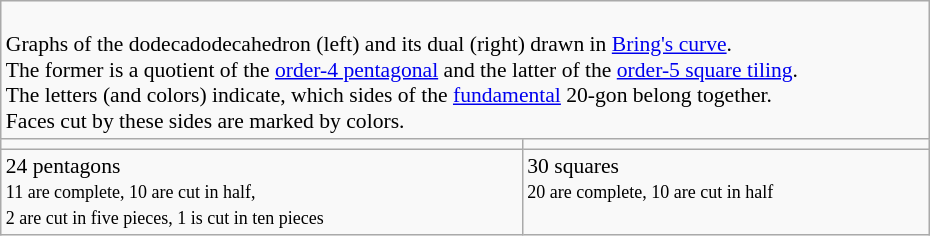<table class="wikitable" style="width: 620px; font-size: 90%;">
<tr>
<td colspan="2"><br>Graphs of the dodecadodecahedron (left) and its dual (right) drawn in <a href='#'>Bring's curve</a>.<br>
The former is a quotient of the <a href='#'>order-4 pentagonal</a> and the latter of the <a href='#'>order-5 square tiling</a>.<br>
The letters (and colors) indicate, which sides of the <a href='#'>fundamental</a> 20-gon belong together.<br>
Faces cut by these sides are marked by colors.</td>
</tr>
<tr>
<td></td>
<td></td>
</tr>
<tr style="vertical-align: top;">
<td>24 pentagons<br><small>11 are complete, 10 are cut in half,<br>2 are cut in five pieces, 1 is cut in ten pieces</small></td>
<td>30 squares<br><small>20 are complete, 10 are cut in half</small></td>
</tr>
</table>
